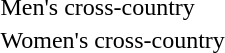<table>
<tr>
<td>Men's cross-country<br></td>
<td></td>
<td></td>
<td></td>
</tr>
<tr>
<td>Women's cross-country<br></td>
<td></td>
<td></td>
<td></td>
</tr>
</table>
